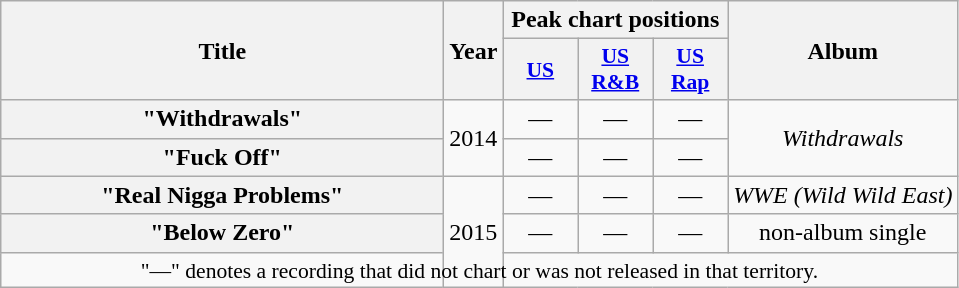<table class="wikitable plainrowheaders" style="text-align:center;">
<tr>
<th scope="col" rowspan="2" style="width:18em;">Title</th>
<th scope="col" rowspan="2">Year</th>
<th scope="col" colspan="3">Peak chart positions</th>
<th scope="col" rowspan="2">Album</th>
</tr>
<tr>
<th scope="col" style="width:3em;font-size:90%;"><a href='#'>US</a><br></th>
<th scope="col" style="width:3em;font-size:90%;"><a href='#'>US<br>R&B</a><br></th>
<th scope="col" style="width:3em;font-size:90%;"><a href='#'>US Rap</a><br></th>
</tr>
<tr>
<th scope="row">"Withdrawals"<br></th>
<td rowspan="2">2014</td>
<td>—</td>
<td>—</td>
<td>—</td>
<td rowspan="2"><em>Withdrawals</em></td>
</tr>
<tr>
<th scope="row">"Fuck Off"<br></th>
<td>—</td>
<td>—</td>
<td>—</td>
</tr>
<tr>
<th scope="row">"Real Nigga Problems"<br></th>
<td rowspan="3">2015</td>
<td>—</td>
<td>—</td>
<td>—</td>
<td><em>WWE (Wild Wild East)</em></td>
</tr>
<tr>
<th scope="row">"Below Zero"<br></th>
<td>—</td>
<td>—</td>
<td>—</td>
<td>non-album single</td>
</tr>
<tr>
<td colspan="8" style="font-size:90%">"—" denotes a recording that did not chart or was not released in that territory.</td>
</tr>
</table>
